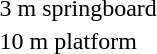<table>
<tr>
<td>3 m springboard<br></td>
<td></td>
<td></td>
<td></td>
</tr>
<tr>
<td>10 m platform<br></td>
<td></td>
<td></td>
<td></td>
</tr>
</table>
